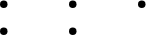<table border="0" cellpadding="2">
<tr valign="top">
<td><br><ul><li></li><li></li></ul></td>
<td><br><ul><li></li><li></li></ul></td>
<td><br><ul><li> <em></em></li></ul></td>
</tr>
</table>
